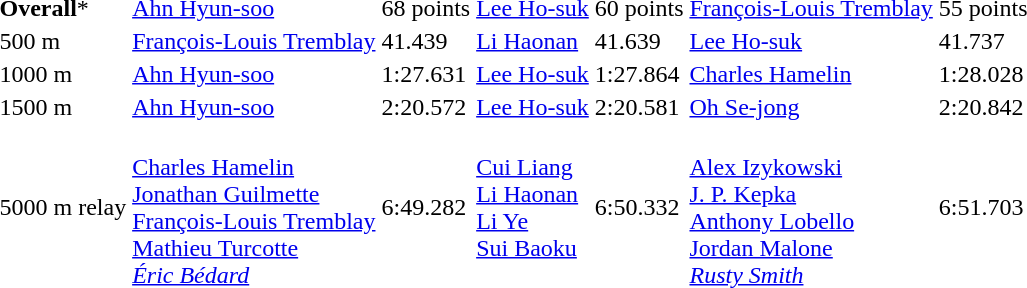<table>
<tr>
<td><strong>Overall</strong>*</td>
<td><a href='#'>Ahn Hyun-soo</a><br></td>
<td>68 points</td>
<td><a href='#'>Lee Ho-suk</a><br></td>
<td>60 points</td>
<td><a href='#'>François-Louis Tremblay</a><br></td>
<td>55 points</td>
</tr>
<tr>
<td>500 m</td>
<td><a href='#'>François-Louis Tremblay</a><br></td>
<td>41.439</td>
<td><a href='#'>Li Haonan</a><br></td>
<td>41.639</td>
<td><a href='#'>Lee Ho-suk</a><br></td>
<td>41.737</td>
</tr>
<tr>
<td>1000 m</td>
<td><a href='#'>Ahn Hyun-soo</a><br></td>
<td>1:27.631</td>
<td><a href='#'>Lee Ho-suk</a><br></td>
<td>1:27.864</td>
<td><a href='#'>Charles Hamelin</a><br></td>
<td>1:28.028</td>
</tr>
<tr>
<td>1500 m</td>
<td><a href='#'>Ahn Hyun-soo</a><br></td>
<td>2:20.572</td>
<td><a href='#'>Lee Ho-suk</a><br></td>
<td>2:20.581</td>
<td><a href='#'>Oh Se-jong</a><br></td>
<td>2:20.842</td>
</tr>
<tr>
<td>5000 m relay</td>
<td><br><a href='#'>Charles Hamelin</a><br><a href='#'>Jonathan Guilmette</a><br><a href='#'>François-Louis Tremblay</a><br><a href='#'>Mathieu Turcotte</a><br><em><a href='#'>Éric Bédard</a></em></td>
<td>6:49.282</td>
<td valign=top><br><a href='#'>Cui Liang</a><br><a href='#'>Li Haonan</a><br><a href='#'>Li Ye</a><br><a href='#'>Sui Baoku</a></td>
<td>6:50.332</td>
<td><br><a href='#'>Alex Izykowski</a><br><a href='#'>J. P. Kepka</a><br><a href='#'>Anthony Lobello</a><br><a href='#'>Jordan Malone</a><br><em><a href='#'>Rusty Smith</a></em></td>
<td>6:51.703</td>
</tr>
</table>
